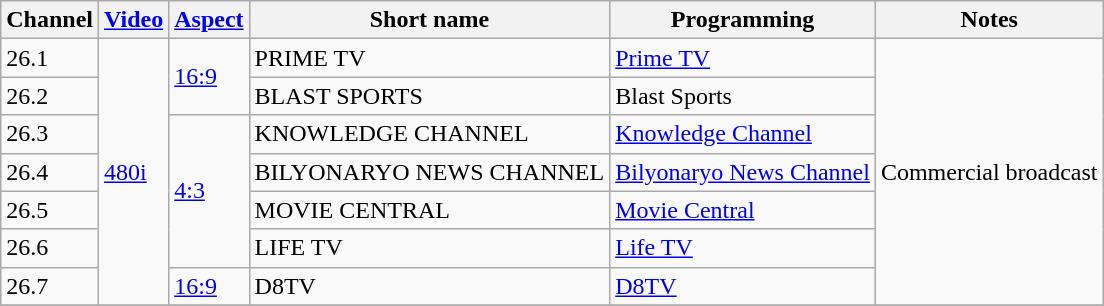<table class="wikitable">
<tr>
<th>Channel</th>
<th><a href='#'>Video</a></th>
<th><a href='#'>Aspect</a></th>
<th>Short name</th>
<th>Programming</th>
<th>Notes</th>
</tr>
<tr>
<td>26.1</td>
<td rowspan="7"><a href='#'>480i</a></td>
<td rowspan="2"><a href='#'>16:9</a></td>
<td>PRIME TV</td>
<td><a href='#'>Prime TV</a></td>
<td rowspan="7">Commercial broadcast</td>
</tr>
<tr>
<td>26.2</td>
<td>BLAST SPORTS</td>
<td>Blast Sports</td>
</tr>
<tr>
<td>26.3</td>
<td rowspan="4"><a href='#'>4:3</a></td>
<td>KNOWLEDGE CHANNEL</td>
<td><a href='#'>Knowledge Channel</a></td>
</tr>
<tr>
<td>26.4</td>
<td>BILYONARYO NEWS CHANNEL</td>
<td><a href='#'>Bilyonaryo News Channel</a></td>
</tr>
<tr>
<td>26.5</td>
<td>MOVIE CENTRAL</td>
<td><a href='#'>Movie Central</a></td>
</tr>
<tr>
<td>26.6</td>
<td>LIFE TV</td>
<td><a href='#'>Life TV</a></td>
</tr>
<tr>
<td>26.7</td>
<td><a href='#'>16:9</a></td>
<td>D8TV</td>
<td><a href='#'>D8TV</a></td>
</tr>
<tr>
</tr>
</table>
